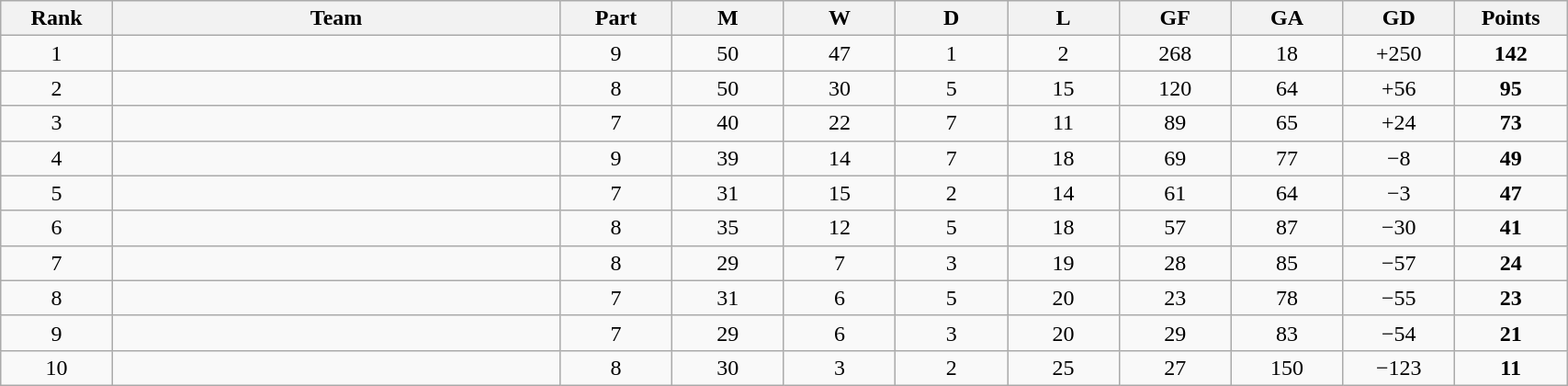<table class="wikitable sortable" width=90% style="text-align:center">
<tr>
<th width=5%>Rank</th>
<th width=20%>Team</th>
<th width=5%>Part</th>
<th width=5%>M</th>
<th width=5%>W</th>
<th width=5%>D</th>
<th width=5%>L</th>
<th width=5%>GF</th>
<th width=5%>GA</th>
<th width=5%>GD</th>
<th width=5%>Points</th>
</tr>
<tr>
<td>1</td>
<td style="text-align:left;"></td>
<td>9</td>
<td>50</td>
<td>47</td>
<td>1</td>
<td>2</td>
<td>268</td>
<td>18</td>
<td>+250</td>
<td><strong>142</strong></td>
</tr>
<tr>
<td>2</td>
<td style="text-align:left;"></td>
<td>8</td>
<td>50</td>
<td>30</td>
<td>5</td>
<td>15</td>
<td>120</td>
<td>64</td>
<td>+56</td>
<td><strong>95</strong></td>
</tr>
<tr>
<td>3</td>
<td style="text-align:left;"></td>
<td>7</td>
<td>40</td>
<td>22</td>
<td>7</td>
<td>11</td>
<td>89</td>
<td>65</td>
<td>+24</td>
<td><strong>73</strong></td>
</tr>
<tr>
<td>4</td>
<td style="text-align:left;"></td>
<td>9</td>
<td>39</td>
<td>14</td>
<td>7</td>
<td>18</td>
<td>69</td>
<td>77</td>
<td>−8</td>
<td><strong>49</strong></td>
</tr>
<tr>
<td>5</td>
<td style="text-align:left;"></td>
<td>7</td>
<td>31</td>
<td>15</td>
<td>2</td>
<td>14</td>
<td>61</td>
<td>64</td>
<td>−3</td>
<td><strong>47</strong></td>
</tr>
<tr>
<td>6</td>
<td style="text-align:left;"></td>
<td>8</td>
<td>35</td>
<td>12</td>
<td>5</td>
<td>18</td>
<td>57</td>
<td>87</td>
<td>−30</td>
<td><strong>41</strong></td>
</tr>
<tr>
<td>7</td>
<td style="text-align:left;"></td>
<td>8</td>
<td>29</td>
<td>7</td>
<td>3</td>
<td>19</td>
<td>28</td>
<td>85</td>
<td>−57</td>
<td><strong>24</strong></td>
</tr>
<tr>
<td>8</td>
<td style="text-align:left;"></td>
<td>7</td>
<td>31</td>
<td>6</td>
<td>5</td>
<td>20</td>
<td>23</td>
<td>78</td>
<td>−55</td>
<td><strong>23</strong></td>
</tr>
<tr>
<td>9</td>
<td style="text-align:left;"></td>
<td>7</td>
<td>29</td>
<td>6</td>
<td>3</td>
<td>20</td>
<td>29</td>
<td>83</td>
<td>−54</td>
<td><strong>21</strong></td>
</tr>
<tr>
<td>10</td>
<td style="text-align:left;"></td>
<td>8</td>
<td>30</td>
<td>3</td>
<td>2</td>
<td>25</td>
<td>27</td>
<td>150</td>
<td>−123</td>
<td><strong>11</strong></td>
</tr>
</table>
